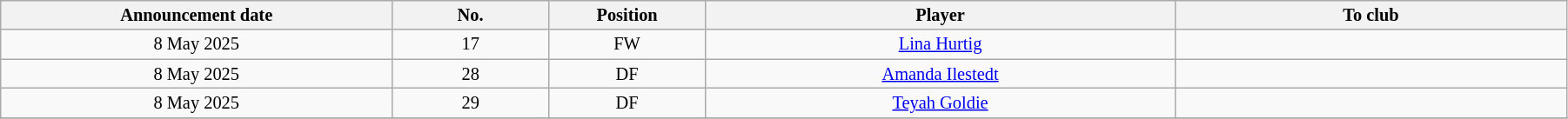<table class="wikitable sortable" style="width:95%; text-align:center; font-size:85%; text-align:centre;">
<tr>
<th width="25%">Announcement date</th>
<th width="10%">No.</th>
<th width="10%">Position</th>
<th>Player</th>
<th width="25%">To club</th>
</tr>
<tr>
<td>8 May 2025</td>
<td>17</td>
<td>FW</td>
<td> <a href='#'>Lina Hurtig</a></td>
<td></td>
</tr>
<tr>
<td>8 May 2025</td>
<td>28</td>
<td>DF</td>
<td> <a href='#'>Amanda Ilestedt</a></td>
<td></td>
</tr>
<tr>
<td>8 May 2025</td>
<td>29</td>
<td>DF</td>
<td> <a href='#'>Teyah Goldie</a></td>
<td></td>
</tr>
<tr>
</tr>
</table>
